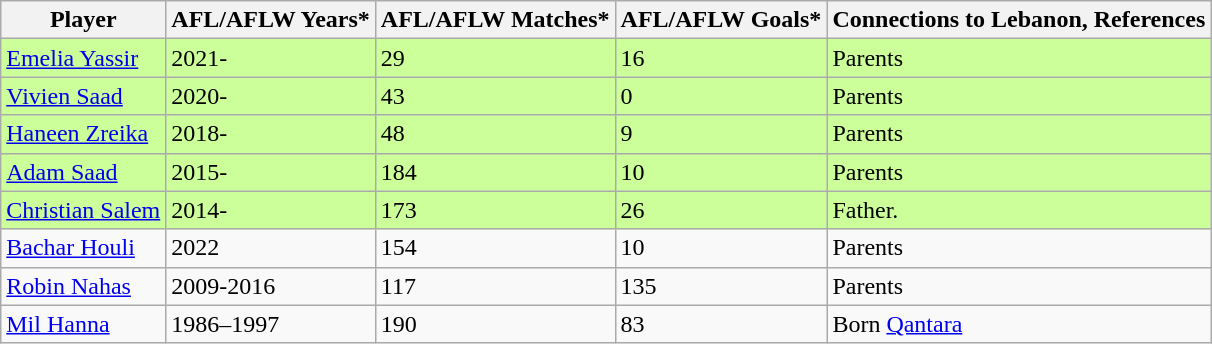<table class="wikitable sortable">
<tr>
<th>Player</th>
<th>AFL/AFLW Years*</th>
<th>AFL/AFLW Matches*</th>
<th>AFL/AFLW Goals*</th>
<th>Connections to Lebanon, References</th>
</tr>
<tr bgcolor=#CCFF99>
<td><a href='#'>Emelia Yassir</a></td>
<td>2021-</td>
<td>29</td>
<td>16</td>
<td>Parents</td>
</tr>
<tr bgcolor=#CCFF99>
<td><a href='#'>Vivien Saad</a></td>
<td>2020-</td>
<td>43</td>
<td>0</td>
<td>Parents</td>
</tr>
<tr bgcolor=#CCFF99>
<td><a href='#'>Haneen Zreika</a></td>
<td>2018-</td>
<td>48</td>
<td>9</td>
<td>Parents</td>
</tr>
<tr bgcolor=#CCFF99>
<td><a href='#'>Adam Saad</a></td>
<td>2015-</td>
<td>184</td>
<td>10</td>
<td>Parents</td>
</tr>
<tr bgcolor=#CCFF99>
<td><a href='#'>Christian Salem</a></td>
<td>2014-</td>
<td>173</td>
<td>26</td>
<td>Father.</td>
</tr>
<tr>
<td><a href='#'>Bachar Houli</a></td>
<td>2022</td>
<td>154</td>
<td>10</td>
<td>Parents</td>
</tr>
<tr>
<td><a href='#'>Robin Nahas</a></td>
<td>2009-2016</td>
<td>117</td>
<td>135</td>
<td>Parents</td>
</tr>
<tr>
<td><a href='#'>Mil Hanna</a></td>
<td>1986–1997</td>
<td>190</td>
<td>83</td>
<td>Born <a href='#'>Qantara</a></td>
</tr>
</table>
